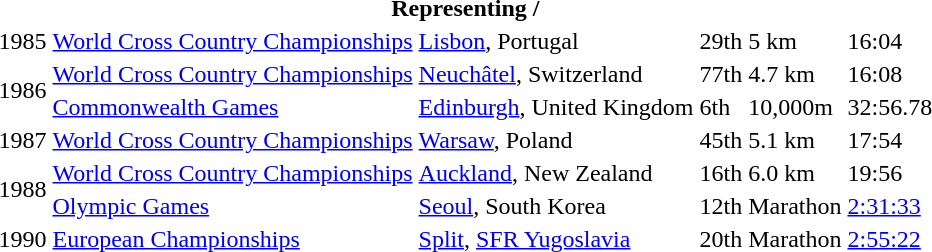<table>
<tr>
<th colspan="6">Representing  / </th>
</tr>
<tr>
<td>1985</td>
<td><a href='#'>World Cross Country Championships</a></td>
<td><a href='#'>Lisbon</a>, Portugal</td>
<td>29th</td>
<td>5 km</td>
<td>16:04</td>
</tr>
<tr>
<td rowspan=2>1986</td>
<td><a href='#'>World Cross Country Championships</a></td>
<td><a href='#'>Neuchâtel</a>, Switzerland</td>
<td>77th</td>
<td>4.7 km</td>
<td>16:08</td>
</tr>
<tr>
<td><a href='#'>Commonwealth Games</a></td>
<td><a href='#'>Edinburgh</a>, United Kingdom</td>
<td>6th</td>
<td>10,000m</td>
<td>32:56.78</td>
</tr>
<tr>
<td>1987</td>
<td><a href='#'>World Cross Country Championships</a></td>
<td><a href='#'>Warsaw</a>, Poland</td>
<td>45th</td>
<td>5.1 km</td>
<td>17:54</td>
</tr>
<tr>
<td rowspan=2>1988</td>
<td><a href='#'>World Cross Country Championships</a></td>
<td><a href='#'>Auckland</a>, New Zealand</td>
<td>16th</td>
<td>6.0 km</td>
<td>19:56</td>
</tr>
<tr>
<td><a href='#'>Olympic Games</a></td>
<td><a href='#'>Seoul</a>, South Korea</td>
<td>12th</td>
<td>Marathon</td>
<td><a href='#'>2:31:33</a></td>
</tr>
<tr>
<td>1990</td>
<td><a href='#'>European Championships</a></td>
<td><a href='#'>Split</a>, <a href='#'>SFR Yugoslavia</a></td>
<td>20th</td>
<td>Marathon</td>
<td><a href='#'>2:55:22</a></td>
</tr>
</table>
